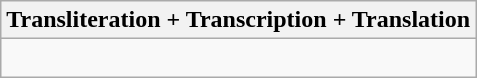<table class="wikitable">
<tr>
<th>Transliteration + Transcription + Translation</th>
</tr>
<tr>
<td><br>


</td>
</tr>
</table>
